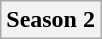<table class="wikitable">
<tr>
<th>Season 2</th>
</tr>
</table>
